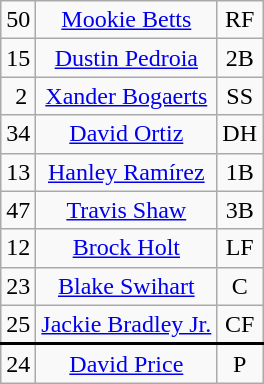<table class="wikitable plainrowheaders" style="text-align:center;">
<tr>
<td>50</td>
<td><a href='#'>Mookie Betts</a></td>
<td>RF</td>
</tr>
<tr>
<td>15</td>
<td><a href='#'>Dustin Pedroia</a></td>
<td>2B</td>
</tr>
<tr>
<td> 2</td>
<td><a href='#'>Xander Bogaerts</a></td>
<td>SS</td>
</tr>
<tr>
<td>34</td>
<td><a href='#'>David Ortiz</a></td>
<td>DH</td>
</tr>
<tr>
<td>13</td>
<td><a href='#'>Hanley Ramírez</a></td>
<td>1B</td>
</tr>
<tr>
<td>47</td>
<td><a href='#'>Travis Shaw</a></td>
<td>3B</td>
</tr>
<tr>
<td>12</td>
<td><a href='#'>Brock Holt</a></td>
<td>LF</td>
</tr>
<tr>
<td>23</td>
<td><a href='#'>Blake Swihart</a></td>
<td>C</td>
</tr>
<tr style="border-bottom:2px solid black">
<td>25</td>
<td><a href='#'>Jackie Bradley Jr.</a></td>
<td>CF</td>
</tr>
<tr>
<td>24</td>
<td><a href='#'>David Price</a></td>
<td>P</td>
</tr>
</table>
